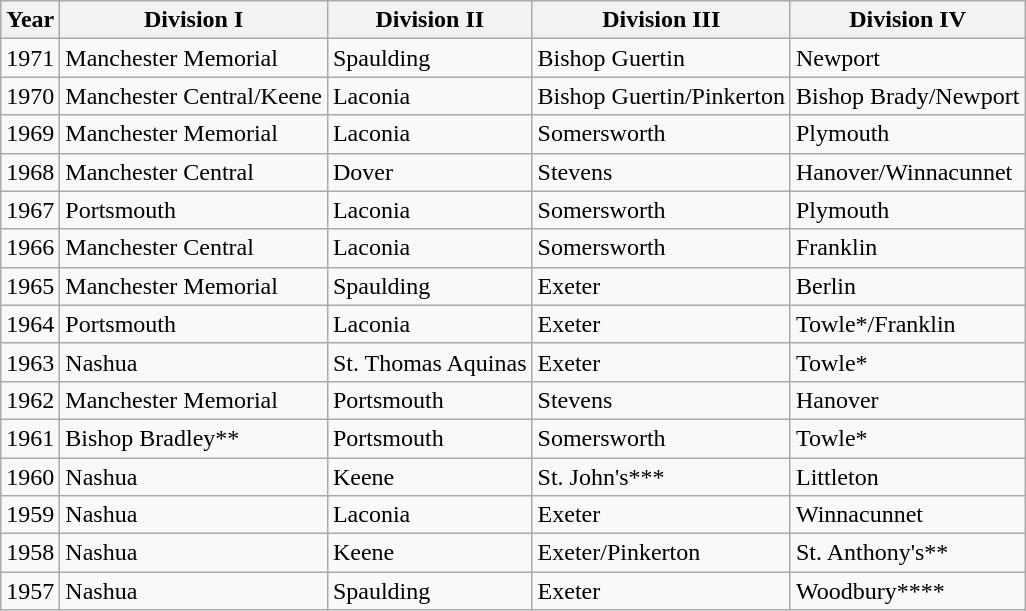<table class="wikitable">
<tr>
<th>Year</th>
<th>Division I</th>
<th>Division II</th>
<th>Division III</th>
<th>Division IV</th>
</tr>
<tr>
<td>1971</td>
<td>Manchester Memorial</td>
<td>Spaulding</td>
<td>Bishop Guertin</td>
<td>Newport</td>
</tr>
<tr>
<td>1970</td>
<td>Manchester Central/Keene</td>
<td>Laconia</td>
<td>Bishop Guertin/Pinkerton</td>
<td>Bishop Brady/Newport</td>
</tr>
<tr>
<td>1969</td>
<td>Manchester Memorial</td>
<td>Laconia</td>
<td>Somersworth</td>
<td>Plymouth</td>
</tr>
<tr>
<td>1968</td>
<td>Manchester Central</td>
<td>Dover</td>
<td>Stevens</td>
<td>Hanover/Winnacunnet</td>
</tr>
<tr>
<td>1967</td>
<td>Portsmouth</td>
<td>Laconia</td>
<td>Somersworth</td>
<td>Plymouth</td>
</tr>
<tr>
<td>1966</td>
<td>Manchester Central</td>
<td>Laconia</td>
<td>Somersworth</td>
<td>Franklin</td>
</tr>
<tr>
<td>1965</td>
<td>Manchester Memorial</td>
<td>Spaulding</td>
<td>Exeter</td>
<td>Berlin</td>
</tr>
<tr>
<td>1964</td>
<td>Portsmouth</td>
<td>Laconia</td>
<td>Exeter</td>
<td>Towle*/Franklin</td>
</tr>
<tr>
<td>1963</td>
<td>Nashua</td>
<td>St. Thomas Aquinas</td>
<td>Exeter</td>
<td>Towle*</td>
</tr>
<tr>
<td>1962</td>
<td>Manchester Memorial</td>
<td>Portsmouth</td>
<td>Stevens</td>
<td>Hanover</td>
</tr>
<tr>
<td>1961</td>
<td>Bishop Bradley**</td>
<td>Portsmouth</td>
<td>Somersworth</td>
<td>Towle*</td>
</tr>
<tr>
<td>1960</td>
<td>Nashua</td>
<td>Keene</td>
<td>St. John's***</td>
<td>Littleton</td>
</tr>
<tr>
<td>1959</td>
<td>Nashua</td>
<td>Laconia</td>
<td>Exeter</td>
<td>Winnacunnet</td>
</tr>
<tr>
<td>1958</td>
<td>Nashua</td>
<td>Keene</td>
<td>Exeter/Pinkerton</td>
<td>St. Anthony's**</td>
</tr>
<tr>
<td>1957</td>
<td>Nashua</td>
<td>Spaulding</td>
<td>Exeter</td>
<td>Woodbury****</td>
</tr>
</table>
